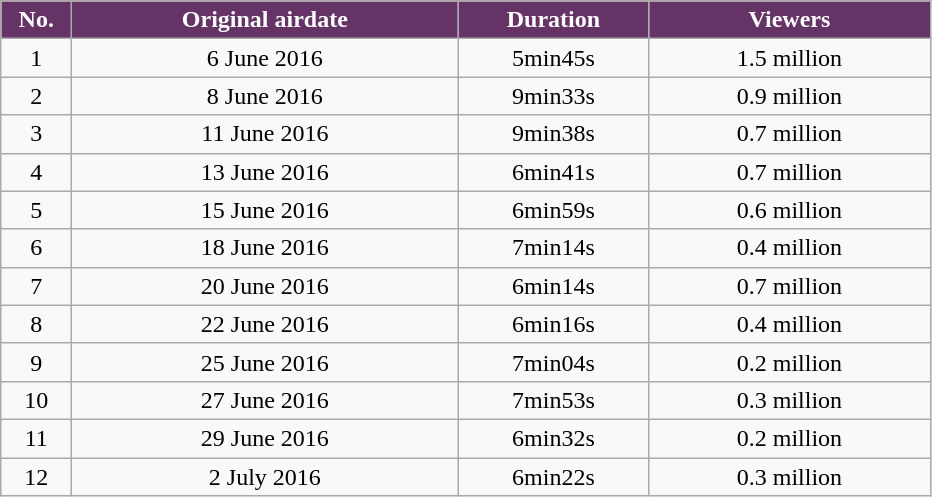<table class="wikitable" style="text-align: center;">
<tr>
<th style="background-color: #636; color: white; width: 40px;">No.</th>
<th style="background-color: #636; color: white; width: 250px;">Original airdate</th>
<th style="background-color: #636; color: white; width: 120px;">Duration</th>
<th style="background-color: #636; color: white; width: 180px;"><strong>Viewers</strong> </th>
</tr>
<tr>
<td>1</td>
<td>6 June 2016</td>
<td>5min45s</td>
<td>1.5 million</td>
</tr>
<tr>
<td>2</td>
<td>8 June 2016</td>
<td>9min33s</td>
<td>0.9 million</td>
</tr>
<tr>
<td>3</td>
<td>11 June 2016</td>
<td>9min38s</td>
<td>0.7 million</td>
</tr>
<tr>
<td>4</td>
<td>13 June 2016</td>
<td>6min41s</td>
<td>0.7 million</td>
</tr>
<tr>
<td>5</td>
<td>15 June 2016</td>
<td>6min59s</td>
<td>0.6 million</td>
</tr>
<tr>
<td>6</td>
<td>18 June 2016</td>
<td>7min14s</td>
<td>0.4 million</td>
</tr>
<tr>
<td>7</td>
<td>20 June 2016</td>
<td>6min14s</td>
<td>0.7 million</td>
</tr>
<tr>
<td>8</td>
<td>22 June 2016</td>
<td>6min16s</td>
<td>0.4 million</td>
</tr>
<tr>
<td>9</td>
<td>25 June 2016</td>
<td>7min04s</td>
<td>0.2 million</td>
</tr>
<tr>
<td>10</td>
<td>27 June 2016</td>
<td>7min53s</td>
<td>0.3 million</td>
</tr>
<tr>
<td>11</td>
<td>29 June 2016</td>
<td>6min32s</td>
<td>0.2 million</td>
</tr>
<tr>
<td>12</td>
<td>2 July 2016</td>
<td>6min22s</td>
<td>0.3 million</td>
</tr>
</table>
